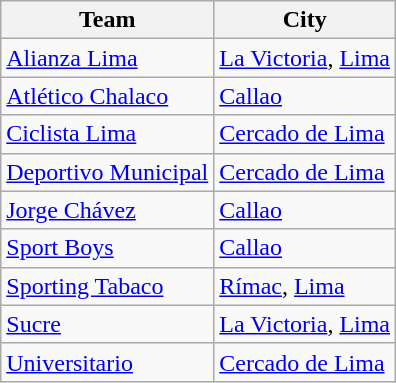<table class="wikitable sortable">
<tr>
<th>Team</th>
<th>City</th>
</tr>
<tr>
<td><a href='#'>Alianza Lima</a></td>
<td><a href='#'>La Victoria</a>, <a href='#'>Lima</a></td>
</tr>
<tr>
<td><a href='#'>Atlético Chalaco</a></td>
<td><a href='#'>Callao</a></td>
</tr>
<tr>
<td><a href='#'>Ciclista Lima</a></td>
<td><a href='#'>Cercado de Lima</a></td>
</tr>
<tr>
<td><a href='#'>Deportivo Municipal</a></td>
<td><a href='#'>Cercado de Lima</a></td>
</tr>
<tr>
<td><a href='#'>Jorge Chávez</a></td>
<td><a href='#'>Callao</a></td>
</tr>
<tr>
<td><a href='#'>Sport Boys</a></td>
<td><a href='#'>Callao</a></td>
</tr>
<tr>
<td><a href='#'>Sporting Tabaco</a></td>
<td><a href='#'>Rímac</a>, <a href='#'>Lima</a></td>
</tr>
<tr>
<td><a href='#'>Sucre</a></td>
<td><a href='#'>La Victoria</a>, <a href='#'>Lima</a></td>
</tr>
<tr>
<td><a href='#'>Universitario</a></td>
<td><a href='#'>Cercado de Lima</a></td>
</tr>
</table>
